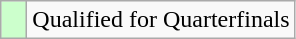<table class="wikitable">
<tr>
<td width=10px bgcolor=#ccffcc></td>
<td>Qualified for Quarterfinals</td>
</tr>
</table>
